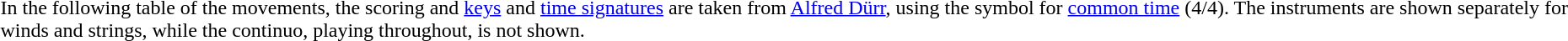<table>
<tr>
<td>In the following table of the movements, the scoring and <a href='#'>keys</a> and <a href='#'>time signatures</a> are taken from <a href='#'>Alfred Dürr</a>, using the symbol for <a href='#'>common time</a> (4/4). The instruments are shown separately for winds and strings, while the continuo, playing throughout, is not shown.</td>
</tr>
</table>
